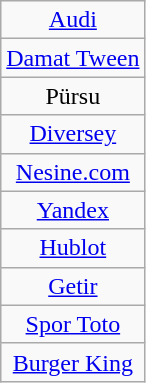<table class="wikitable" style="text-align: center">
<tr>
<td><a href='#'>Audi</a></td>
</tr>
<tr>
<td><a href='#'>Damat Tween</a></td>
</tr>
<tr>
<td>Pürsu</td>
</tr>
<tr>
<td><a href='#'>Diversey</a></td>
</tr>
<tr>
<td><a href='#'>Nesine.com</a></td>
</tr>
<tr>
<td><a href='#'>Yandex</a></td>
</tr>
<tr>
<td><a href='#'>Hublot</a></td>
</tr>
<tr>
<td><a href='#'>Getir</a></td>
</tr>
<tr>
<td><a href='#'>Spor Toto</a></td>
</tr>
<tr>
<td><a href='#'>Burger King</a></td>
</tr>
</table>
